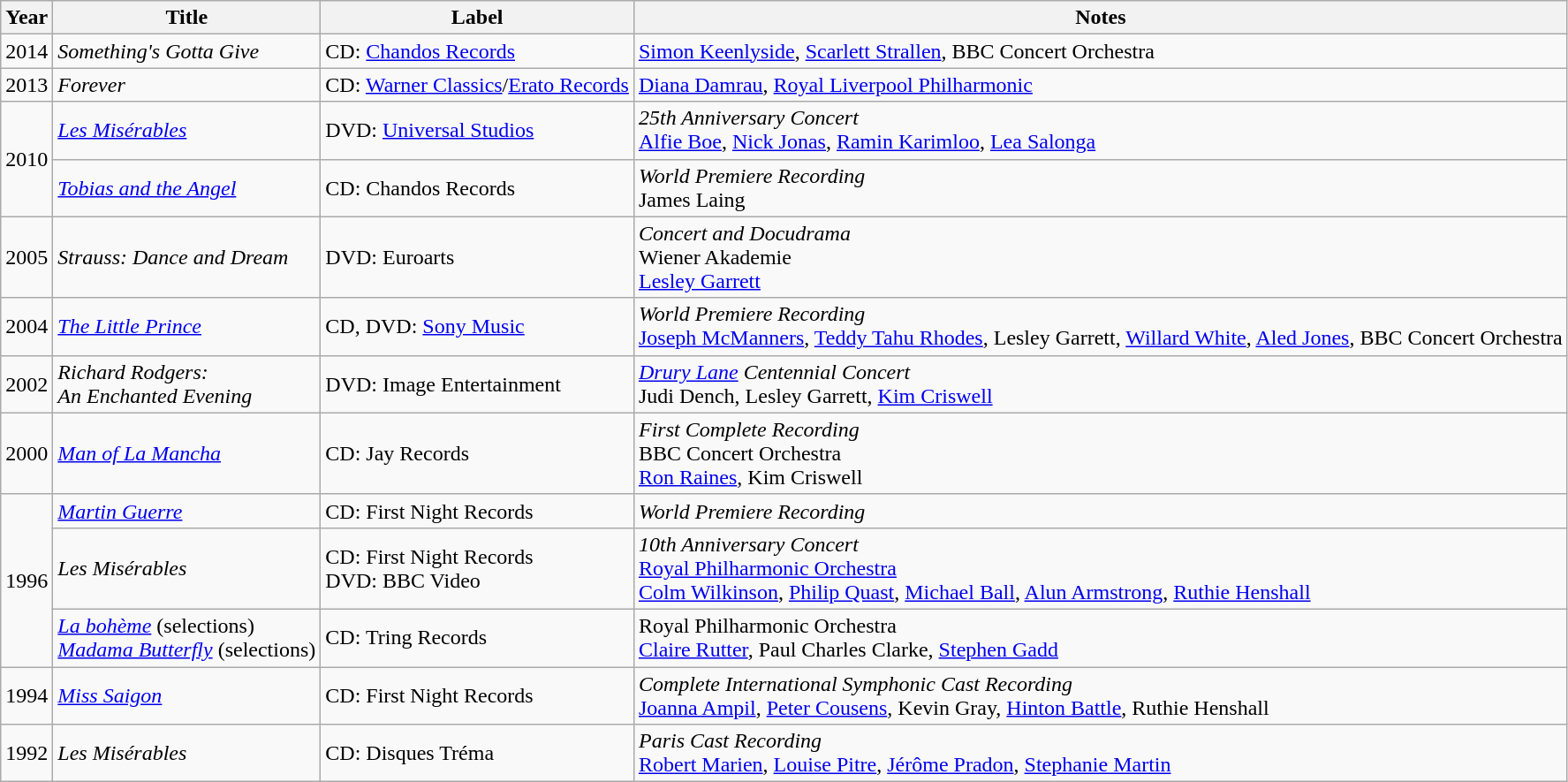<table class="wikitable">
<tr>
<th>Year</th>
<th>Title</th>
<th>Label</th>
<th>Notes</th>
</tr>
<tr>
<td>2014</td>
<td><em>Something's Gotta Give</em></td>
<td>CD: <a href='#'>Chandos Records</a></td>
<td><a href='#'>Simon Keenlyside</a>, <a href='#'>Scarlett Strallen</a>, BBC Concert Orchestra</td>
</tr>
<tr>
<td>2013</td>
<td><em>Forever</em></td>
<td>CD: <a href='#'>Warner Classics</a>/<a href='#'>Erato Records</a></td>
<td><a href='#'>Diana Damrau</a>, <a href='#'>Royal Liverpool Philharmonic</a></td>
</tr>
<tr>
<td rowspan="2">2010</td>
<td><em><a href='#'>Les Misérables</a></em></td>
<td>DVD: <a href='#'>Universal Studios</a></td>
<td><em>25th Anniversary Concert</em><br><a href='#'>Alfie Boe</a>, <a href='#'>Nick Jonas</a>, <a href='#'>Ramin Karimloo</a>, <a href='#'>Lea Salonga</a></td>
</tr>
<tr>
<td><em><a href='#'>Tobias and the Angel</a></em></td>
<td>CD: Chandos Records</td>
<td><em>World Premiere Recording</em><br>James Laing</td>
</tr>
<tr>
<td>2005</td>
<td><em>Strauss: Dance and Dream</em></td>
<td>DVD: Euroarts</td>
<td><em>Concert and Docudrama</em><br>Wiener Akademie<br><a href='#'>Lesley Garrett</a></td>
</tr>
<tr>
<td>2004</td>
<td><em><a href='#'>The Little Prince</a></em></td>
<td>CD, DVD: <a href='#'>Sony Music</a></td>
<td><em>World Premiere Recording</em><br><a href='#'>Joseph McManners</a>, <a href='#'>Teddy Tahu Rhodes</a>, Lesley Garrett, <a href='#'>Willard White</a>, <a href='#'>Aled Jones</a>, BBC Concert Orchestra</td>
</tr>
<tr>
<td>2002</td>
<td><em>Richard Rodgers:<br>An Enchanted Evening</em></td>
<td>DVD: Image Entertainment</td>
<td><em><a href='#'>Drury Lane</a> Centennial Concert</em><br>Judi Dench, Lesley Garrett, <a href='#'>Kim Criswell</a></td>
</tr>
<tr>
<td>2000</td>
<td><em><a href='#'>Man of La Mancha</a></em></td>
<td>CD: Jay Records</td>
<td><em>First Complete Recording</em><br>BBC Concert Orchestra<br><a href='#'>Ron Raines</a>, Kim Criswell</td>
</tr>
<tr>
<td rowspan="3">1996</td>
<td><em><a href='#'>Martin Guerre</a></em></td>
<td>CD: First Night Records</td>
<td><em>World Premiere Recording</em></td>
</tr>
<tr>
<td><em>Les Misérables</em></td>
<td>CD: First Night Records<br>DVD: BBC Video</td>
<td><em>10th Anniversary Concert</em><br><a href='#'>Royal Philharmonic Orchestra</a><br><a href='#'>Colm Wilkinson</a>, <a href='#'>Philip Quast</a>, <a href='#'>Michael Ball</a>, <a href='#'>Alun Armstrong</a>, <a href='#'>Ruthie Henshall</a></td>
</tr>
<tr>
<td><em><a href='#'>La bohème</a></em> (selections)<br><em><a href='#'>Madama Butterfly</a></em> (selections)</td>
<td>CD: Tring Records</td>
<td>Royal Philharmonic Orchestra<br><a href='#'>Claire Rutter</a>, Paul Charles Clarke, <a href='#'>Stephen Gadd</a></td>
</tr>
<tr>
<td>1994</td>
<td><em><a href='#'>Miss Saigon</a></em></td>
<td>CD: First Night Records</td>
<td><em>Complete International Symphonic Cast Recording</em><br><a href='#'>Joanna Ampil</a>, <a href='#'>Peter Cousens</a>, Kevin Gray, <a href='#'>Hinton Battle</a>, Ruthie Henshall</td>
</tr>
<tr>
<td>1992</td>
<td><em>Les Misérables</em></td>
<td>CD: Disques Tréma</td>
<td><em>Paris Cast Recording</em><br><a href='#'>Robert Marien</a>, <a href='#'>Louise Pitre</a>, <a href='#'>Jérôme Pradon</a>, <a href='#'>Stephanie Martin</a></td>
</tr>
</table>
